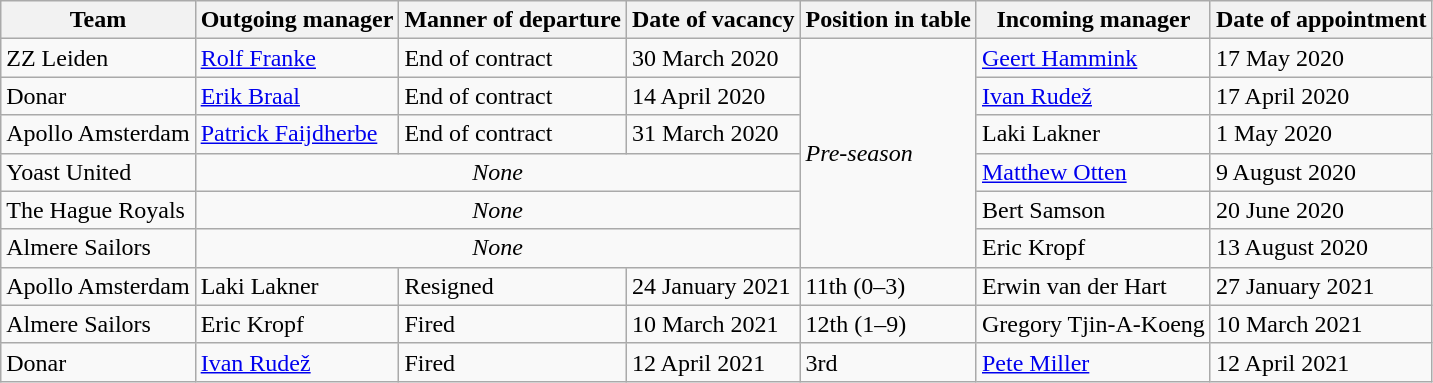<table class="wikitable sortable">
<tr>
<th>Team</th>
<th>Outgoing manager</th>
<th>Manner of departure</th>
<th>Date of vacancy</th>
<th>Position in table</th>
<th>Incoming manager</th>
<th>Date of appointment</th>
</tr>
<tr>
<td>ZZ Leiden</td>
<td> <a href='#'>Rolf Franke</a></td>
<td>End of contract</td>
<td>30 March 2020</td>
<td rowspan=6><em>Pre-season</em></td>
<td> <a href='#'>Geert Hammink</a></td>
<td>17 May 2020</td>
</tr>
<tr>
<td>Donar</td>
<td> <a href='#'>Erik Braal</a></td>
<td>End of contract</td>
<td>14 April 2020</td>
<td> <a href='#'>Ivan Rudež</a></td>
<td>17 April 2020</td>
</tr>
<tr>
<td>Apollo Amsterdam</td>
<td> <a href='#'>Patrick Faijdherbe</a></td>
<td>End of contract</td>
<td>31 March 2020</td>
<td> Laki Lakner</td>
<td>1 May 2020</td>
</tr>
<tr>
<td>Yoast United</td>
<td colspan=3 style="text-align:center;"><em>None</em></td>
<td> <a href='#'>Matthew Otten</a></td>
<td>9 August 2020</td>
</tr>
<tr>
<td>The Hague Royals</td>
<td colspan=3 style="text-align:center;"><em>None</em></td>
<td> Bert Samson</td>
<td>20 June 2020</td>
</tr>
<tr>
<td>Almere Sailors</td>
<td colspan=3 style="text-align:center;"><em>None</em></td>
<td> Eric Kropf</td>
<td>13 August 2020</td>
</tr>
<tr>
<td>Apollo Amsterdam</td>
<td> Laki Lakner</td>
<td>Resigned</td>
<td>24 January 2021</td>
<td>11th (0–3)</td>
<td> Erwin van der Hart</td>
<td>27 January 2021</td>
</tr>
<tr>
<td>Almere Sailors</td>
<td> Eric Kropf</td>
<td>Fired</td>
<td>10 March 2021</td>
<td>12th (1–9)</td>
<td> Gregory Tjin-A-Koeng</td>
<td>10 March 2021</td>
</tr>
<tr>
<td>Donar</td>
<td> <a href='#'>Ivan Rudež</a></td>
<td>Fired</td>
<td>12 April 2021</td>
<td>3rd</td>
<td> <a href='#'>Pete Miller</a></td>
<td>12 April 2021</td>
</tr>
</table>
